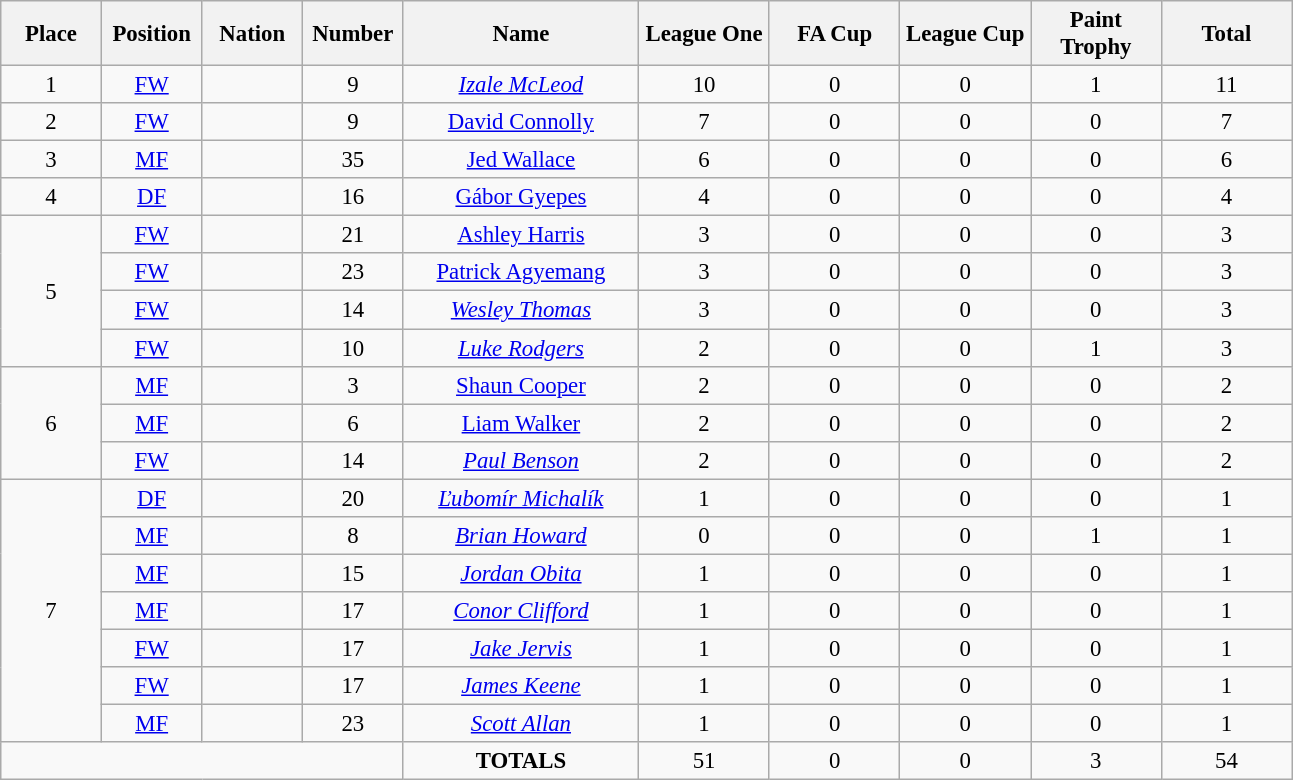<table class="wikitable" style="font-size: 95%; text-align: center;">
<tr>
<th width=60>Place</th>
<th width=60>Position</th>
<th width=60>Nation</th>
<th width=60>Number</th>
<th width=150>Name</th>
<th width=80>League One</th>
<th width=80>FA Cup</th>
<th width=80>League Cup</th>
<th width=80>Paint Trophy</th>
<th width=80>Total</th>
</tr>
<tr>
<td>1</td>
<td><a href='#'>FW</a></td>
<td></td>
<td>9</td>
<td><em><a href='#'>Izale McLeod</a></em></td>
<td>10</td>
<td>0</td>
<td>0</td>
<td>1</td>
<td>11</td>
</tr>
<tr>
<td>2</td>
<td><a href='#'>FW</a></td>
<td></td>
<td>9</td>
<td><a href='#'>David Connolly</a></td>
<td>7</td>
<td>0</td>
<td>0</td>
<td>0</td>
<td>7</td>
</tr>
<tr>
<td>3</td>
<td><a href='#'>MF</a></td>
<td></td>
<td>35</td>
<td><a href='#'>Jed Wallace</a></td>
<td>6</td>
<td>0</td>
<td>0</td>
<td>0</td>
<td>6</td>
</tr>
<tr>
<td>4</td>
<td><a href='#'>DF</a></td>
<td></td>
<td>16</td>
<td><a href='#'>Gábor Gyepes</a></td>
<td>4</td>
<td>0</td>
<td>0</td>
<td>0</td>
<td>4</td>
</tr>
<tr>
<td rowspan="4">5</td>
<td><a href='#'>FW</a></td>
<td></td>
<td>21</td>
<td><a href='#'>Ashley Harris</a></td>
<td>3</td>
<td>0</td>
<td>0</td>
<td>0</td>
<td>3</td>
</tr>
<tr>
<td><a href='#'>FW</a></td>
<td></td>
<td>23</td>
<td><a href='#'>Patrick Agyemang</a></td>
<td>3</td>
<td>0</td>
<td>0</td>
<td>0</td>
<td>3</td>
</tr>
<tr>
<td><a href='#'>FW</a></td>
<td></td>
<td>14</td>
<td><em><a href='#'>Wesley Thomas</a></em></td>
<td>3</td>
<td>0</td>
<td>0</td>
<td>0</td>
<td>3</td>
</tr>
<tr>
<td><a href='#'>FW</a></td>
<td></td>
<td>10</td>
<td><em><a href='#'>Luke Rodgers</a></em></td>
<td>2</td>
<td>0</td>
<td>0</td>
<td>1</td>
<td>3</td>
</tr>
<tr>
<td rowspan="3">6</td>
<td><a href='#'>MF</a></td>
<td></td>
<td>3</td>
<td><a href='#'>Shaun Cooper</a></td>
<td>2</td>
<td>0</td>
<td>0</td>
<td>0</td>
<td>2</td>
</tr>
<tr>
<td><a href='#'>MF</a></td>
<td></td>
<td>6</td>
<td><a href='#'>Liam Walker</a></td>
<td>2</td>
<td>0</td>
<td>0</td>
<td>0</td>
<td>2</td>
</tr>
<tr>
<td><a href='#'>FW</a></td>
<td></td>
<td>14</td>
<td><em><a href='#'>Paul Benson</a></em></td>
<td>2</td>
<td>0</td>
<td>0</td>
<td>0</td>
<td>2</td>
</tr>
<tr>
<td rowspan="7">7</td>
<td><a href='#'>DF</a></td>
<td></td>
<td>20</td>
<td><em><a href='#'>Ľubomír Michalík</a></em></td>
<td>1</td>
<td>0</td>
<td>0</td>
<td>0</td>
<td>1</td>
</tr>
<tr>
<td><a href='#'>MF</a></td>
<td></td>
<td>8</td>
<td><em><a href='#'>Brian Howard</a></em></td>
<td>0</td>
<td>0</td>
<td>0</td>
<td>1</td>
<td>1</td>
</tr>
<tr>
<td><a href='#'>MF</a></td>
<td></td>
<td>15</td>
<td><em><a href='#'>Jordan Obita</a></em></td>
<td>1</td>
<td>0</td>
<td>0</td>
<td>0</td>
<td>1</td>
</tr>
<tr>
<td><a href='#'>MF</a></td>
<td></td>
<td>17</td>
<td><em><a href='#'>Conor Clifford</a></em></td>
<td>1</td>
<td>0</td>
<td>0</td>
<td>0</td>
<td>1</td>
</tr>
<tr>
<td><a href='#'>FW</a></td>
<td></td>
<td>17</td>
<td><em><a href='#'>Jake Jervis</a></em></td>
<td>1</td>
<td>0</td>
<td>0</td>
<td>0</td>
<td>1</td>
</tr>
<tr>
<td><a href='#'>FW</a></td>
<td></td>
<td>17</td>
<td><em><a href='#'>James Keene</a></em></td>
<td>1</td>
<td>0</td>
<td>0</td>
<td>0</td>
<td>1</td>
</tr>
<tr>
<td><a href='#'>MF</a></td>
<td></td>
<td>23</td>
<td><em><a href='#'>Scott Allan</a></em></td>
<td>1</td>
<td>0</td>
<td>0</td>
<td>0</td>
<td>1</td>
</tr>
<tr>
<td colspan="4"></td>
<td><strong>TOTALS</strong></td>
<td>51</td>
<td>0</td>
<td>0</td>
<td>3</td>
<td>54</td>
</tr>
</table>
